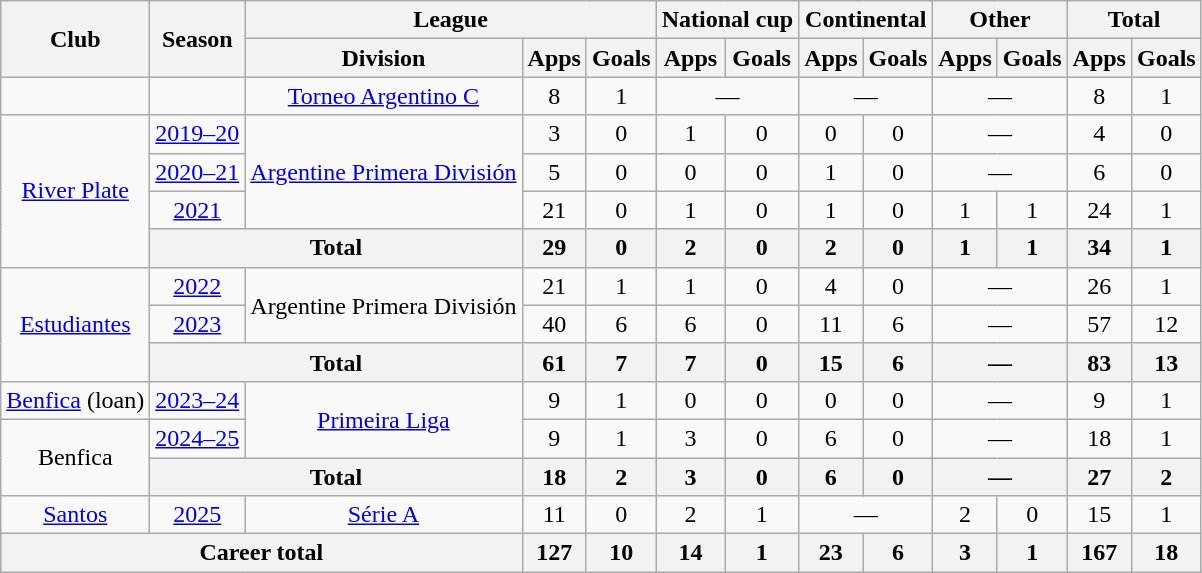<table class="wikitable" style="text-align:center">
<tr>
<th rowspan="2">Club</th>
<th rowspan="2">Season</th>
<th colspan="3">League</th>
<th colspan="2">National cup</th>
<th colspan="2">Continental</th>
<th colspan="2">Other</th>
<th colspan="2">Total</th>
</tr>
<tr>
<th>Division</th>
<th>Apps</th>
<th>Goals</th>
<th>Apps</th>
<th>Goals</th>
<th>Apps</th>
<th>Goals</th>
<th>Apps</th>
<th>Goals</th>
<th>Apps</th>
<th>Goals</th>
</tr>
<tr>
<td></td>
<td></td>
<td><a href='#'>Torneo Argentino C</a></td>
<td>8</td>
<td>1</td>
<td colspan="2">—</td>
<td colspan="2">—</td>
<td colspan="2">—</td>
<td>8</td>
<td>1</td>
</tr>
<tr>
<td rowspan="4"><a href='#'>River Plate</a></td>
<td><a href='#'>2019–20</a></td>
<td rowspan="3"><a href='#'>Argentine Primera División</a></td>
<td>3</td>
<td>0</td>
<td>1</td>
<td>0</td>
<td>0</td>
<td>0</td>
<td colspan="2">—</td>
<td>4</td>
<td>0</td>
</tr>
<tr>
<td><a href='#'>2020–21</a></td>
<td>5</td>
<td>0</td>
<td>0</td>
<td>0</td>
<td>1</td>
<td>0</td>
<td colspan="2">—</td>
<td>6</td>
<td>0</td>
</tr>
<tr>
<td><a href='#'>2021</a></td>
<td>21</td>
<td>0</td>
<td>1</td>
<td>0</td>
<td>1</td>
<td>0</td>
<td>1</td>
<td>1</td>
<td>24</td>
<td>1</td>
</tr>
<tr>
<th colspan="2">Total</th>
<th>29</th>
<th>0</th>
<th>2</th>
<th>0</th>
<th>2</th>
<th>0</th>
<th>1</th>
<th>1</th>
<th>34</th>
<th>1</th>
</tr>
<tr>
<td rowspan="3"><a href='#'>Estudiantes</a></td>
<td><a href='#'>2022</a></td>
<td rowspan="2">Argentine Primera División</td>
<td>21</td>
<td>1</td>
<td>1</td>
<td>0</td>
<td>4</td>
<td>0</td>
<td colspan="2">—</td>
<td>26</td>
<td>1</td>
</tr>
<tr>
<td><a href='#'>2023</a></td>
<td>40</td>
<td>6</td>
<td>6</td>
<td>0</td>
<td>11</td>
<td>6</td>
<td colspan="2">—</td>
<td>57</td>
<td>12</td>
</tr>
<tr>
<th colspan="2">Total</th>
<th>61</th>
<th>7</th>
<th>7</th>
<th>0</th>
<th>15</th>
<th>6</th>
<th colspan="2">—</th>
<th>83</th>
<th>13</th>
</tr>
<tr>
<td><a href='#'>Benfica</a> (loan)</td>
<td><a href='#'>2023–24</a></td>
<td rowspan="2"><a href='#'>Primeira Liga</a></td>
<td>9</td>
<td>1</td>
<td>0</td>
<td>0</td>
<td>0</td>
<td>0</td>
<td colspan="2">—</td>
<td>9</td>
<td>1</td>
</tr>
<tr>
<td rowspan="2">Benfica</td>
<td><a href='#'>2024–25</a></td>
<td>9</td>
<td>1</td>
<td>3</td>
<td>0</td>
<td>6</td>
<td>0</td>
<td colspan="2">—</td>
<td>18</td>
<td>1</td>
</tr>
<tr>
<th colspan="2">Total</th>
<th>18</th>
<th>2</th>
<th>3</th>
<th>0</th>
<th>6</th>
<th>0</th>
<th colspan="2">—</th>
<th>27</th>
<th>2</th>
</tr>
<tr>
<td><a href='#'>Santos</a></td>
<td><a href='#'>2025</a></td>
<td><a href='#'>Série A</a></td>
<td>11</td>
<td>0</td>
<td>2</td>
<td>1</td>
<td colspan="2">—</td>
<td>2</td>
<td>0</td>
<td>15</td>
<td>1</td>
</tr>
<tr>
<th colspan="3">Career total</th>
<th>127</th>
<th>10</th>
<th>14</th>
<th>1</th>
<th>23</th>
<th>6</th>
<th>3</th>
<th>1</th>
<th>167</th>
<th>18</th>
</tr>
</table>
